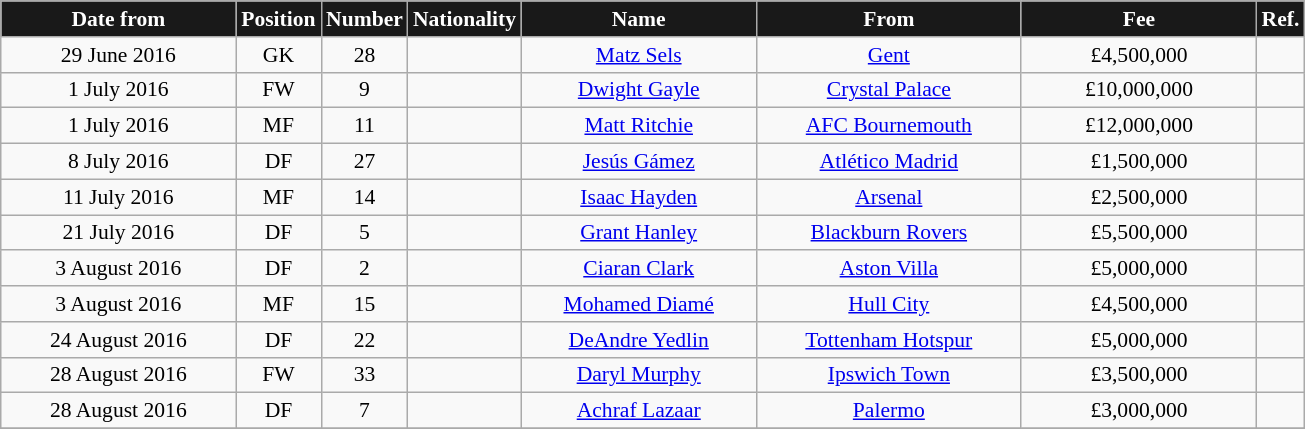<table class="wikitable"  style="text-align:center; font-size:90%; ">
<tr>
<th style="background:#191919; color:white; width:150px;">Date from</th>
<th style="background:#191919; color:white; width:50px;">Position</th>
<th style="background:#191919; color:white; width:50px;">Number</th>
<th style="background:#191919; color:white; width:50px;">Nationality</th>
<th style="background:#191919; color:white; width:150px;">Name</th>
<th style="background:#191919; color:white; width:170px;">From</th>
<th style="background:#191919; color:white; width:150px;">Fee</th>
<th style="background:#191919; color:white; width:25px;">Ref.</th>
</tr>
<tr>
<td>29 June 2016</td>
<td>GK</td>
<td>28</td>
<td></td>
<td><a href='#'>Matz Sels</a></td>
<td> <a href='#'>Gent</a></td>
<td>£4,500,000</td>
<td></td>
</tr>
<tr>
<td>1 July 2016</td>
<td>FW</td>
<td>9</td>
<td></td>
<td><a href='#'>Dwight Gayle</a></td>
<td> <a href='#'>Crystal Palace</a></td>
<td>£10,000,000</td>
<td></td>
</tr>
<tr>
<td>1 July 2016</td>
<td>MF</td>
<td>11</td>
<td></td>
<td><a href='#'>Matt Ritchie</a></td>
<td> <a href='#'>AFC Bournemouth</a></td>
<td>£12,000,000</td>
<td></td>
</tr>
<tr>
<td>8 July 2016</td>
<td>DF</td>
<td>27</td>
<td></td>
<td><a href='#'>Jesús Gámez</a></td>
<td> <a href='#'>Atlético Madrid</a></td>
<td>£1,500,000</td>
<td></td>
</tr>
<tr>
<td>11 July 2016</td>
<td>MF</td>
<td>14</td>
<td></td>
<td><a href='#'>Isaac Hayden</a></td>
<td> <a href='#'>Arsenal</a></td>
<td>£2,500,000</td>
<td></td>
</tr>
<tr>
<td>21 July 2016</td>
<td>DF</td>
<td>5</td>
<td></td>
<td><a href='#'>Grant Hanley</a></td>
<td> <a href='#'>Blackburn Rovers</a></td>
<td>£5,500,000</td>
<td></td>
</tr>
<tr>
<td>3 August 2016</td>
<td>DF</td>
<td>2</td>
<td></td>
<td><a href='#'>Ciaran Clark</a></td>
<td> <a href='#'>Aston Villa</a></td>
<td>£5,000,000</td>
<td></td>
</tr>
<tr>
<td>3 August 2016</td>
<td>MF</td>
<td>15</td>
<td></td>
<td><a href='#'>Mohamed Diamé</a></td>
<td> <a href='#'>Hull City</a></td>
<td>£4,500,000</td>
<td></td>
</tr>
<tr>
<td>24 August 2016</td>
<td>DF</td>
<td>22</td>
<td></td>
<td><a href='#'>DeAndre Yedlin</a></td>
<td> <a href='#'>Tottenham Hotspur</a></td>
<td>£5,000,000</td>
<td></td>
</tr>
<tr>
<td>28 August 2016</td>
<td>FW</td>
<td>33</td>
<td></td>
<td><a href='#'>Daryl Murphy</a></td>
<td> <a href='#'>Ipswich Town</a></td>
<td>£3,500,000</td>
<td></td>
</tr>
<tr>
<td>28 August 2016</td>
<td>DF</td>
<td>7</td>
<td></td>
<td><a href='#'>Achraf Lazaar</a></td>
<td> <a href='#'>Palermo</a></td>
<td>£3,000,000</td>
<td></td>
</tr>
<tr>
</tr>
</table>
